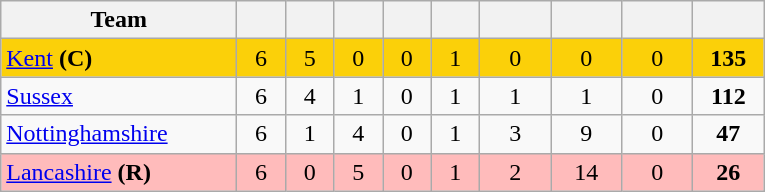<table class="wikitable" style="text-align:center">
<tr>
<th width="150">Team</th>
<th width="25"></th>
<th width="25"></th>
<th width="25"></th>
<th width="25"></th>
<th width="25"></th>
<th width="40"></th>
<th width="40"></th>
<th width="40"></th>
<th width="40"></th>
</tr>
<tr style="background:#fbd009">
<td style="text-align:left"><a href='#'>Kent</a> <strong>(C)</strong></td>
<td>6</td>
<td>5</td>
<td>0</td>
<td>0</td>
<td>1</td>
<td>0</td>
<td>0</td>
<td>0</td>
<td><strong>135</strong></td>
</tr>
<tr>
<td style="text-align:left"><a href='#'>Sussex</a></td>
<td>6</td>
<td>4</td>
<td>1</td>
<td>0</td>
<td>1</td>
<td>1</td>
<td>1</td>
<td>0</td>
<td><strong>112</strong></td>
</tr>
<tr>
<td style="text-align:left"><a href='#'>Nottinghamshire</a></td>
<td>6</td>
<td>1</td>
<td>4</td>
<td>0</td>
<td>1</td>
<td>3</td>
<td>9</td>
<td>0</td>
<td><strong>47</strong></td>
</tr>
<tr style="background:#FFBBBB">
<td style="text-align:left"><a href='#'>Lancashire</a> <strong>(R)</strong></td>
<td>6</td>
<td>0</td>
<td>5</td>
<td>0</td>
<td>1</td>
<td>2</td>
<td>14</td>
<td>0</td>
<td><strong>26</strong></td>
</tr>
</table>
